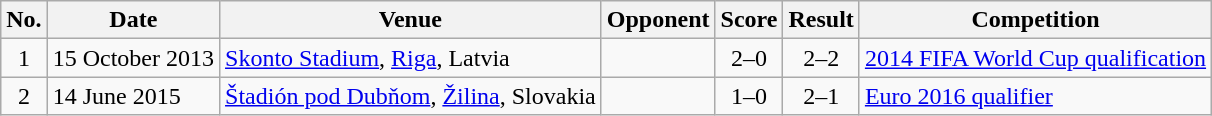<table class="wikitable sortable">
<tr>
<th scope="col">No.</th>
<th scope="col">Date</th>
<th scope="col">Venue</th>
<th scope="col">Opponent</th>
<th scope="col">Score</th>
<th scope="col">Result</th>
<th scope="col">Competition</th>
</tr>
<tr>
<td align="center">1</td>
<td>15 October 2013</td>
<td><a href='#'>Skonto Stadium</a>, <a href='#'>Riga</a>, Latvia</td>
<td></td>
<td align="center">2–0</td>
<td align="center">2–2</td>
<td><a href='#'>2014 FIFA World Cup qualification</a></td>
</tr>
<tr>
<td align="center">2</td>
<td>14 June 2015</td>
<td><a href='#'>Štadión pod Dubňom</a>, <a href='#'>Žilina</a>, Slovakia</td>
<td></td>
<td align="center">1–0</td>
<td align="center">2–1</td>
<td><a href='#'>Euro 2016 qualifier</a></td>
</tr>
</table>
